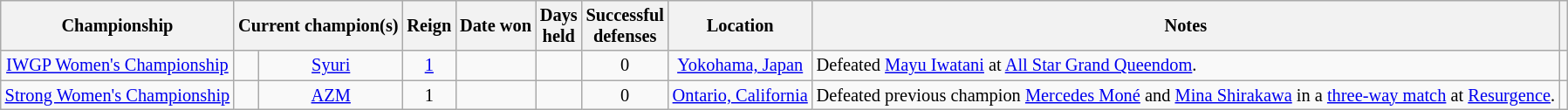<table class="wikitable" style="font-size: 85%;">
<tr>
<th>Championship</th>
<th colspan=2>Current champion(s)</th>
<th>Reign</th>
<th>Date won</th>
<th>Days<br>held</th>
<th>Successful<br>defenses</th>
<th>Location</th>
<th class=unsortable>Notes</th>
<th class="unsortable"></th>
</tr>
<tr>
<td align=center><a href='#'>IWGP Women's Championship</a></td>
<td align=center></td>
<td align=center><a href='#'>Syuri</a></td>
<td align=center><a href='#'>1</a></td>
<td align=center></td>
<td align=center></td>
<td align=center>0</td>
<td align=center><a href='#'>Yokohama, Japan</a></td>
<td align=left>Defeated <a href='#'>Mayu Iwatani</a> at <a href='#'>All Star Grand Queendom</a>.</td>
<td align=center></td>
</tr>
<tr>
<td align=center><a href='#'>Strong Women's Championship</a></td>
<td align=center></td>
<td align=center><a href='#'>AZM</a></td>
<td align=center>1</td>
<td align=center></td>
<td align=center></td>
<td align=center>0</td>
<td align=center><a href='#'>Ontario, California</a></td>
<td align=left>Defeated previous champion <a href='#'>Mercedes Moné</a> and <a href='#'>Mina Shirakawa</a> in a <a href='#'>three-way match</a> at <a href='#'>Resurgence</a>.</td>
<td align=center></td>
</tr>
</table>
